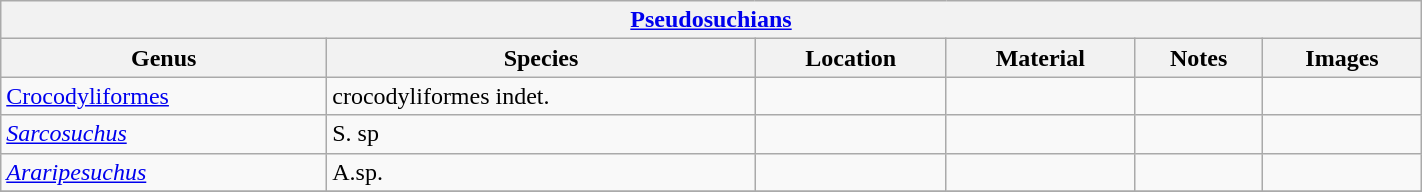<table class="wikitable" align="center" width="75%">
<tr>
<th colspan="6" align="center"><a href='#'>Pseudosuchians</a></th>
</tr>
<tr>
<th>Genus</th>
<th>Species</th>
<th>Location</th>
<th>Material</th>
<th>Notes</th>
<th>Images</th>
</tr>
<tr>
<td><a href='#'>Crocodyliformes</a></td>
<td>crocodyliformes indet. </td>
<td></td>
<td></td>
<td></td>
<td></td>
</tr>
<tr>
<td><em><a href='#'>Sarcosuchus</a></em></td>
<td>S. sp</td>
<td></td>
<td></td>
<td></td>
<td></td>
</tr>
<tr>
<td><em><a href='#'>Araripesuchus</a></em></td>
<td>A.sp.</td>
<td></td>
<td></td>
<td></td>
<td></td>
</tr>
<tr>
</tr>
</table>
